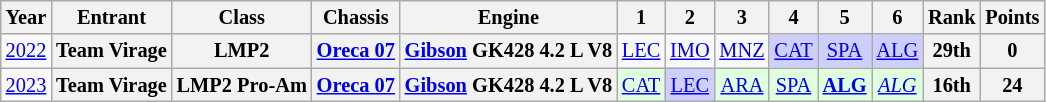<table class="wikitable" style="text-align:center; font-size:85%">
<tr>
<th>Year</th>
<th>Entrant</th>
<th>Class</th>
<th>Chassis</th>
<th>Engine</th>
<th>1</th>
<th>2</th>
<th>3</th>
<th>4</th>
<th>5</th>
<th>6</th>
<th>Rank</th>
<th>Points</th>
</tr>
<tr>
<td><a href='#'>2022</a></td>
<th nowrap>Team Virage</th>
<th>LMP2</th>
<th nowrap><a href='#'>Oreca 07</a></th>
<th nowrap><a href='#'>Gibson</a> GK428 4.2 L V8</th>
<td style="background:#;"><a href='#'>LEC</a></td>
<td style="background:#;"><a href='#'>IMO</a></td>
<td style="background:#;"><a href='#'>MNZ</a></td>
<td style="background:#CFCFFF;"><a href='#'>CAT</a><br></td>
<td style="background:#CFCFFF;"><a href='#'>SPA</a><br></td>
<td style="background:#CFCFFF;"><a href='#'>ALG</a><br></td>
<th>29th</th>
<th>0</th>
</tr>
<tr>
<td><a href='#'>2023</a></td>
<th nowrap>Team Virage</th>
<th nowrap>LMP2 Pro-Am</th>
<th nowrap><a href='#'>Oreca 07</a></th>
<th nowrap><a href='#'>Gibson</a> GK428 4.2 L V8</th>
<td style="background:#DFFFDF;"><a href='#'>CAT</a><br></td>
<td style="background:#CFCFFF;"><a href='#'>LEC</a><br></td>
<td style="background:#DFFFDF;"><a href='#'>ARA</a><br></td>
<td style="background:#DFFFDF;"><a href='#'>SPA</a><br></td>
<td style="background:#DFFFDF;"><strong><a href='#'>ALG</a></strong><br></td>
<td style="background:#DFFFDF;"><em><a href='#'>ALG</a></em><br></td>
<th>16th</th>
<th>24</th>
</tr>
</table>
